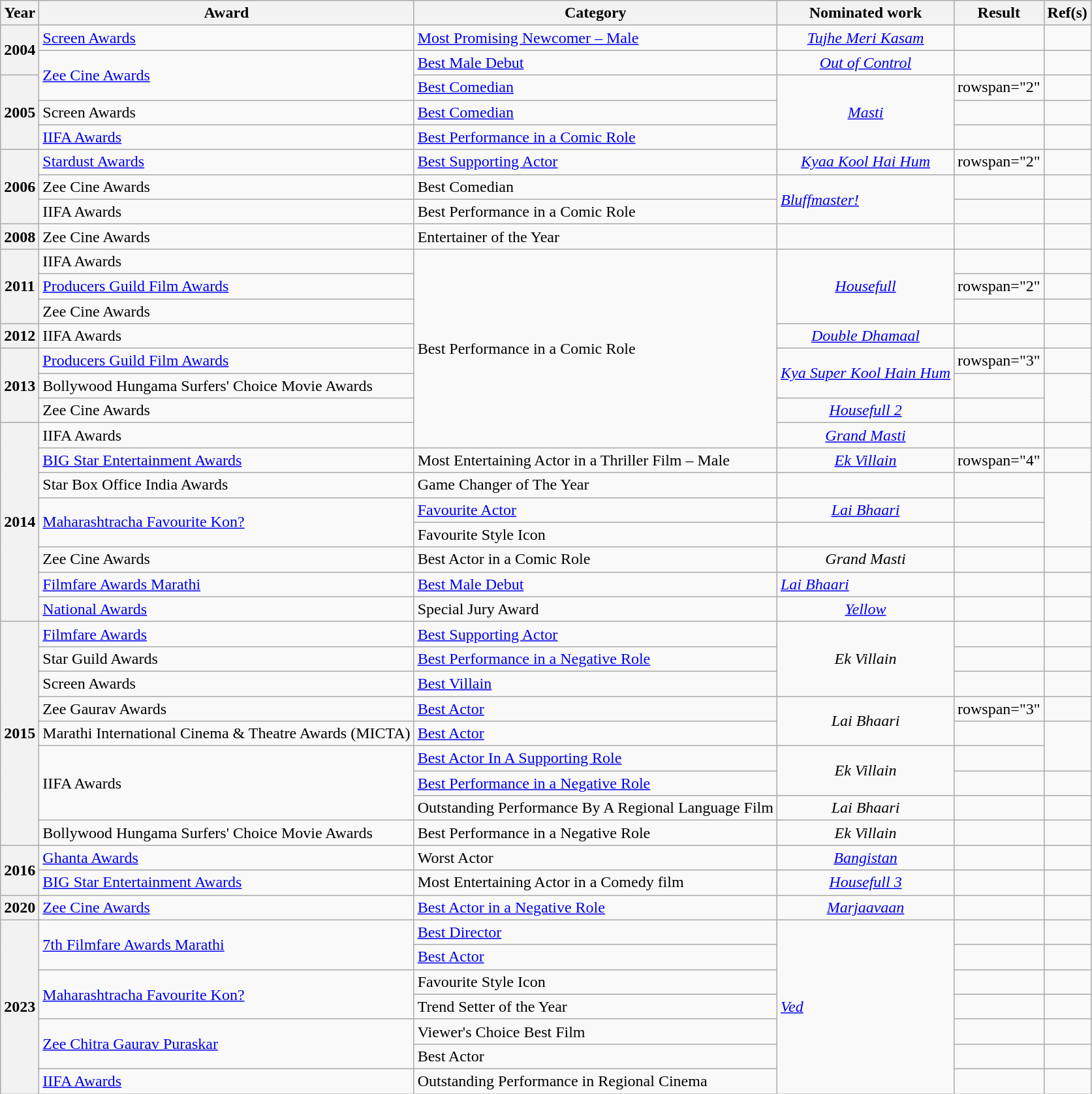<table class="wikitable">
<tr>
<th>Year</th>
<th>Award</th>
<th>Category</th>
<th>Nominated work</th>
<th>Result</th>
<th>Ref(s)</th>
</tr>
<tr>
<th rowspan=2>2004</th>
<td><a href='#'>Screen Awards</a></td>
<td><a href='#'>Most Promising Newcomer – Male</a></td>
<td style="text-align:center;"><em><a href='#'>Tujhe Meri Kasam</a></em></td>
<td></td>
<td></td>
</tr>
<tr>
<td rowspan="2"><a href='#'>Zee Cine Awards</a></td>
<td><a href='#'>Best Male Debut</a></td>
<td style="text-align:center;"><em><a href='#'>Out of Control</a></em></td>
<td></td>
<td style="text-align:center;"></td>
</tr>
<tr>
<th rowspan="3"><strong>2005</strong></th>
<td><a href='#'>Best Comedian</a></td>
<td style="text-align:center;" rowspan=3><em><a href='#'>Masti</a></em></td>
<td>rowspan="2" </td>
<td style="text-align:center;"></td>
</tr>
<tr>
<td>Screen Awards</td>
<td><a href='#'>Best Comedian</a></td>
<td></td>
</tr>
<tr>
<td><a href='#'>IIFA Awards</a></td>
<td><a href='#'>Best Performance in a Comic Role</a></td>
<td></td>
<td></td>
</tr>
<tr>
<th rowspan="3"><strong>2006</strong></th>
<td><a href='#'>Stardust Awards</a></td>
<td><a href='#'>Best Supporting Actor</a></td>
<td style="text-align:center;"><em><a href='#'>Kyaa Kool Hai Hum</a></em></td>
<td>rowspan="2" </td>
<td style="text-align:center;"></td>
</tr>
<tr>
<td>Zee Cine Awards</td>
<td>Best Comedian</td>
<td rowspan="2"><em><a href='#'>Bluffmaster!</a></em></td>
<td></td>
</tr>
<tr>
<td>IIFA Awards</td>
<td>Best Performance in a Comic Role</td>
<td></td>
<td></td>
</tr>
<tr>
<th><strong>2008</strong></th>
<td>Zee Cine Awards</td>
<td>Entertainer of the Year</td>
<td></td>
<td></td>
<td style="text-align:center;"></td>
</tr>
<tr>
<th rowspan="3"><strong>2011</strong></th>
<td>IIFA Awards</td>
<td rowspan="8">Best Performance in a Comic Role</td>
<td style="text-align:center;" rowspan="3"><em><a href='#'>Housefull</a></em></td>
<td></td>
<td style="text-align:center;"></td>
</tr>
<tr>
<td><a href='#'>Producers Guild Film Awards</a></td>
<td>rowspan="2" </td>
<td style="text-align:center;"></td>
</tr>
<tr>
<td>Zee Cine Awards</td>
<td></td>
</tr>
<tr>
<th><strong>2012</strong></th>
<td>IIFA Awards</td>
<td style="text-align:center;"><em><a href='#'>Double Dhamaal</a></em></td>
<td></td>
<td style="text-align:center;"></td>
</tr>
<tr>
<th rowspan="3"><strong>2013</strong></th>
<td><a href='#'>Producers Guild Film Awards</a></td>
<td style="text-align:center;" rowspan="2"><em><a href='#'>Kya Super Kool Hain Hum</a></em></td>
<td>rowspan="3" </td>
<td style="text-align:center;"></td>
</tr>
<tr>
<td>Bollywood Hungama Surfers' Choice Movie Awards</td>
<td></td>
</tr>
<tr>
<td>Zee Cine Awards</td>
<td style="text-align:center;"><em><a href='#'>Housefull 2</a></em></td>
<td></td>
</tr>
<tr>
<th rowspan="8"><strong>2014</strong></th>
<td>IIFA Awards</td>
<td style="text-align:center;"><em><a href='#'>Grand Masti</a></em></td>
<td></td>
<td style="text-align:center;"></td>
</tr>
<tr>
<td><a href='#'>BIG Star Entertainment Awards</a></td>
<td>Most Entertaining Actor in a Thriller Film – Male</td>
<td style="text-align:center;"><em><a href='#'>Ek Villain</a></em></td>
<td>rowspan="4" </td>
<td></td>
</tr>
<tr>
<td>Star Box Office India Awards</td>
<td>Game Changer of The Year</td>
<td></td>
<td></td>
</tr>
<tr>
<td rowspan="2"><a href='#'>Maharashtracha Favourite Kon?</a></td>
<td><a href='#'>Favourite Actor</a></td>
<td style="text-align:center;"><em><a href='#'>Lai Bhaari</a></em></td>
<td></td>
</tr>
<tr>
<td>Favourite Style Icon</td>
<td></td>
<td></td>
</tr>
<tr>
<td>Zee Cine Awards</td>
<td>Best Actor in a Comic Role</td>
<td style="text-align:center;"><em>Grand Masti</em></td>
<td></td>
<td style="text-align:center;"></td>
</tr>
<tr>
<td><a href='#'>Filmfare Awards Marathi</a></td>
<td><a href='#'>Best Male Debut</a></td>
<td><em><a href='#'>Lai Bhaari</a></em></td>
<td></td>
<td></td>
</tr>
<tr>
<td><a href='#'>National Awards</a></td>
<td>Special Jury Award</td>
<td style="text-align:center;"><em><a href='#'>Yellow</a></em></td>
<td></td>
<td style="text-align:center;"></td>
</tr>
<tr>
<th rowspan="9"><strong>2015</strong></th>
<td><a href='#'>Filmfare Awards</a></td>
<td><a href='#'>Best Supporting Actor</a></td>
<td style="text-align:center;" rowspan="3"><em>Ek Villain</em></td>
<td></td>
<td></td>
</tr>
<tr>
<td>Star Guild Awards</td>
<td><a href='#'>Best Performance in a Negative Role</a></td>
<td></td>
<td></td>
</tr>
<tr>
<td>Screen Awards</td>
<td><a href='#'>Best Villain</a></td>
<td></td>
<td></td>
</tr>
<tr>
<td>Zee Gaurav Awards</td>
<td><a href='#'>Best Actor</a></td>
<td style="text-align:center;" rowspan="2"><em>Lai Bhaari</em></td>
<td>rowspan="3" </td>
<td></td>
</tr>
<tr>
<td>Marathi International Cinema & Theatre Awards (MICTA)</td>
<td><a href='#'>Best Actor</a></td>
<td></td>
</tr>
<tr>
<td rowspan="3">IIFA Awards</td>
<td><a href='#'>Best Actor In A Supporting Role</a></td>
<td style="text-align:center;" rowspan="2"><em>Ek Villain</em></td>
<td></td>
</tr>
<tr>
<td><a href='#'>Best Performance in a Negative Role</a></td>
<td></td>
<td></td>
</tr>
<tr>
<td>Outstanding Performance By A Regional Language Film</td>
<td style="text-align:center;"><em>Lai Bhaari</em></td>
<td></td>
<td></td>
</tr>
<tr>
<td>Bollywood Hungama Surfers' Choice Movie Awards</td>
<td>Best Performance in a Negative Role</td>
<td style="text-align:center;"><em>Ek Villain</em></td>
<td></td>
<td style="text-align:center;"></td>
</tr>
<tr>
<th rowspan=2>2016</th>
<td><a href='#'>Ghanta Awards</a></td>
<td>Worst Actor</td>
<td style="text-align:center;"><em><a href='#'>Bangistan</a></em></td>
<td></td>
<td style="text-align:center;"></td>
</tr>
<tr>
<td><a href='#'>BIG Star Entertainment Awards</a></td>
<td>Most Entertaining Actor in a Comedy film</td>
<td style="text-align:center;"><em><a href='#'>Housefull 3</a></em></td>
<td></td>
<td></td>
</tr>
<tr>
<th>2020</th>
<td><a href='#'>Zee Cine Awards</a></td>
<td><a href='#'>Best Actor in a Negative Role</a></td>
<td style="text-align:center;"><em><a href='#'>Marjaavaan</a></em></td>
<td></td>
<td></td>
</tr>
<tr>
<th rowspan="7">2023</th>
<td rowspan="2"><a href='#'>7th Filmfare Awards Marathi</a></td>
<td><a href='#'>Best Director</a></td>
<td rowspan="7"><em><a href='#'>Ved</a></em></td>
<td></td>
<td></td>
</tr>
<tr>
<td><a href='#'>Best Actor</a></td>
<td></td>
<td></td>
</tr>
<tr>
<td rowspan="2"><a href='#'>Maharashtracha Favourite Kon?</a></td>
<td>Favourite Style Icon</td>
<td></td>
<td></td>
</tr>
<tr>
<td>Trend Setter of the Year</td>
<td></td>
<td></td>
</tr>
<tr>
<td rowspan="2"><a href='#'>Zee Chitra Gaurav Puraskar</a></td>
<td>Viewer's Choice Best Film</td>
<td></td>
<td></td>
</tr>
<tr>
<td>Best Actor</td>
<td></td>
<td></td>
</tr>
<tr>
<td><a href='#'>IIFA Awards</a></td>
<td>Outstanding Performance in Regional Cinema</td>
<td></td>
<td></td>
</tr>
</table>
